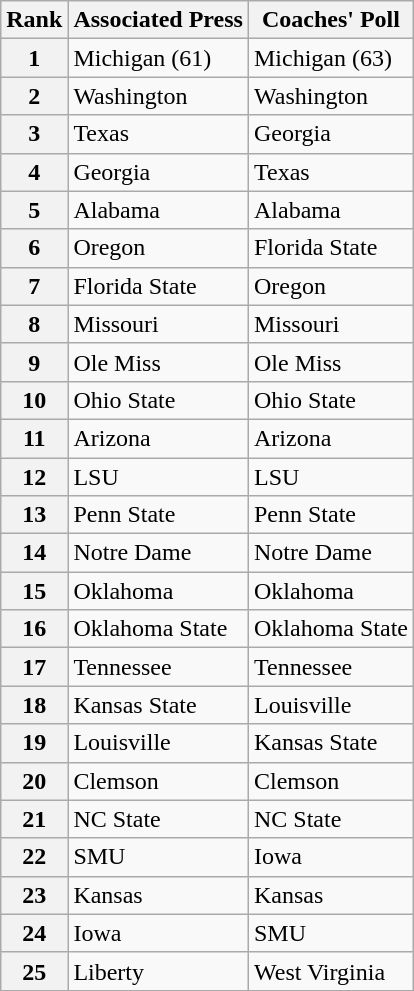<table class="wikitable">
<tr>
<th>Rank</th>
<th>Associated Press</th>
<th colspan'"1">Coaches' Poll</th>
</tr>
<tr>
<th>1</th>
<td>Michigan (61)</td>
<td>Michigan (63)</td>
</tr>
<tr>
<th>2</th>
<td>Washington</td>
<td>Washington</td>
</tr>
<tr>
<th>3</th>
<td>Texas</td>
<td>Georgia</td>
</tr>
<tr>
<th>4</th>
<td>Georgia</td>
<td>Texas</td>
</tr>
<tr>
<th>5</th>
<td>Alabama</td>
<td>Alabama</td>
</tr>
<tr>
<th>6</th>
<td>Oregon</td>
<td>Florida State</td>
</tr>
<tr>
<th>7</th>
<td>Florida State</td>
<td>Oregon</td>
</tr>
<tr>
<th>8</th>
<td>Missouri</td>
<td>Missouri</td>
</tr>
<tr>
<th>9</th>
<td>Ole Miss</td>
<td>Ole Miss</td>
</tr>
<tr>
<th>10</th>
<td>Ohio State</td>
<td>Ohio State</td>
</tr>
<tr>
<th>11</th>
<td>Arizona</td>
<td>Arizona</td>
</tr>
<tr>
<th>12</th>
<td>LSU</td>
<td>LSU</td>
</tr>
<tr>
<th>13</th>
<td>Penn State</td>
<td>Penn State</td>
</tr>
<tr>
<th>14</th>
<td>Notre Dame</td>
<td>Notre Dame</td>
</tr>
<tr>
<th>15</th>
<td>Oklahoma</td>
<td>Oklahoma</td>
</tr>
<tr>
<th>16</th>
<td>Oklahoma State</td>
<td>Oklahoma State</td>
</tr>
<tr>
<th>17</th>
<td>Tennessee</td>
<td>Tennessee</td>
</tr>
<tr>
<th>18</th>
<td>Kansas State</td>
<td>Louisville</td>
</tr>
<tr>
<th>19</th>
<td>Louisville</td>
<td>Kansas State</td>
</tr>
<tr>
<th>20</th>
<td>Clemson</td>
<td>Clemson</td>
</tr>
<tr>
<th>21</th>
<td>NC State</td>
<td>NC State</td>
</tr>
<tr>
<th>22</th>
<td>SMU</td>
<td>Iowa</td>
</tr>
<tr>
<th>23</th>
<td>Kansas</td>
<td>Kansas</td>
</tr>
<tr>
<th>24</th>
<td>Iowa</td>
<td>SMU</td>
</tr>
<tr>
<th>25</th>
<td>Liberty</td>
<td>West Virginia</td>
</tr>
<tr>
</tr>
</table>
